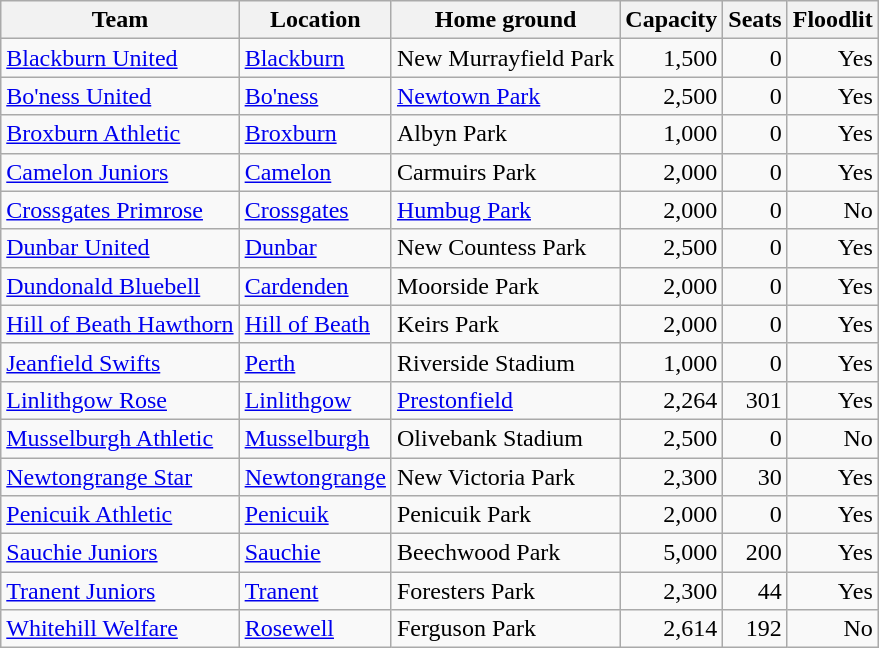<table class="wikitable sortable">
<tr>
<th>Team</th>
<th>Location</th>
<th>Home ground</th>
<th data-sort-type="number">Capacity</th>
<th data-sort-type="number">Seats</th>
<th>Floodlit</th>
</tr>
<tr>
<td><a href='#'>Blackburn United</a> </td>
<td><a href='#'>Blackburn</a></td>
<td>New Murrayfield Park</td>
<td align=right>1,500</td>
<td align=right>0</td>
<td align=right>Yes</td>
</tr>
<tr>
<td><a href='#'>Bo'ness United</a></td>
<td><a href='#'>Bo'ness</a></td>
<td><a href='#'>Newtown Park</a></td>
<td align=right>2,500</td>
<td align=right>0</td>
<td align=right>Yes</td>
</tr>
<tr>
<td><a href='#'>Broxburn Athletic</a> </td>
<td><a href='#'>Broxburn</a></td>
<td>Albyn Park</td>
<td align=right>1,000</td>
<td align=right>0</td>
<td align=right>Yes</td>
</tr>
<tr>
<td><a href='#'>Camelon Juniors</a></td>
<td><a href='#'>Camelon</a></td>
<td>Carmuirs Park</td>
<td align=right>2,000</td>
<td align=right>0</td>
<td align=right>Yes</td>
</tr>
<tr>
<td><a href='#'>Crossgates Primrose</a></td>
<td><a href='#'>Crossgates</a></td>
<td><a href='#'>Humbug Park</a></td>
<td align=right>2,000</td>
<td align=right>0</td>
<td align=right>No</td>
</tr>
<tr>
<td><a href='#'>Dunbar United</a></td>
<td><a href='#'>Dunbar</a></td>
<td>New Countess Park</td>
<td align=right>2,500</td>
<td align=right>0</td>
<td align=right>Yes</td>
</tr>
<tr>
<td><a href='#'>Dundonald Bluebell</a> </td>
<td><a href='#'>Cardenden</a></td>
<td>Moorside Park</td>
<td align=right>2,000</td>
<td align=right>0</td>
<td align=right>Yes</td>
</tr>
<tr>
<td><a href='#'>Hill of Beath Hawthorn</a> </td>
<td><a href='#'>Hill of Beath</a></td>
<td>Keirs Park</td>
<td align=right>2,000</td>
<td align=right>0</td>
<td align=right>Yes</td>
</tr>
<tr>
<td><a href='#'>Jeanfield Swifts</a> </td>
<td><a href='#'>Perth</a></td>
<td>Riverside Stadium</td>
<td align=right>1,000</td>
<td align=right>0</td>
<td align=right>Yes</td>
</tr>
<tr>
<td><a href='#'>Linlithgow Rose</a> </td>
<td><a href='#'>Linlithgow</a></td>
<td><a href='#'>Prestonfield</a></td>
<td align=right>2,264</td>
<td align=right>301</td>
<td align=right>Yes</td>
</tr>
<tr>
<td><a href='#'>Musselburgh Athletic</a></td>
<td><a href='#'>Musselburgh</a></td>
<td>Olivebank Stadium</td>
<td align=right>2,500</td>
<td align=right>0</td>
<td align=right>No</td>
</tr>
<tr>
<td><a href='#'>Newtongrange Star</a></td>
<td><a href='#'>Newtongrange</a></td>
<td>New Victoria Park</td>
<td align=right>2,300</td>
<td align=right>30</td>
<td align=right>Yes</td>
</tr>
<tr>
<td><a href='#'>Penicuik Athletic</a> </td>
<td><a href='#'>Penicuik</a></td>
<td>Penicuik Park</td>
<td align=right>2,000</td>
<td align=right>0</td>
<td align=right>Yes</td>
</tr>
<tr>
<td><a href='#'>Sauchie Juniors</a></td>
<td><a href='#'>Sauchie</a></td>
<td>Beechwood Park</td>
<td align=right>5,000</td>
<td align=right>200</td>
<td align=right>Yes</td>
</tr>
<tr>
<td><a href='#'>Tranent Juniors</a></td>
<td><a href='#'>Tranent</a></td>
<td>Foresters Park</td>
<td align=right>2,300</td>
<td align=right>44</td>
<td align=right>Yes</td>
</tr>
<tr>
<td><a href='#'>Whitehill Welfare</a> </td>
<td><a href='#'>Rosewell</a></td>
<td>Ferguson Park</td>
<td align=right>2,614</td>
<td align=right>192</td>
<td align=right>No</td>
</tr>
</table>
